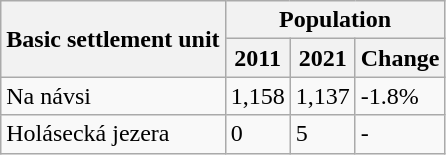<table class="wikitable sortable">
<tr>
<th rowspan="2">Basic settlement unit</th>
<th colspan="3">Population</th>
</tr>
<tr>
<th>2011</th>
<th>2021</th>
<th>Change</th>
</tr>
<tr>
<td>Na návsi</td>
<td>1,158</td>
<td>1,137</td>
<td>-1.8%</td>
</tr>
<tr>
<td>Holásecká jezera</td>
<td>0</td>
<td>5</td>
<td>-</td>
</tr>
</table>
